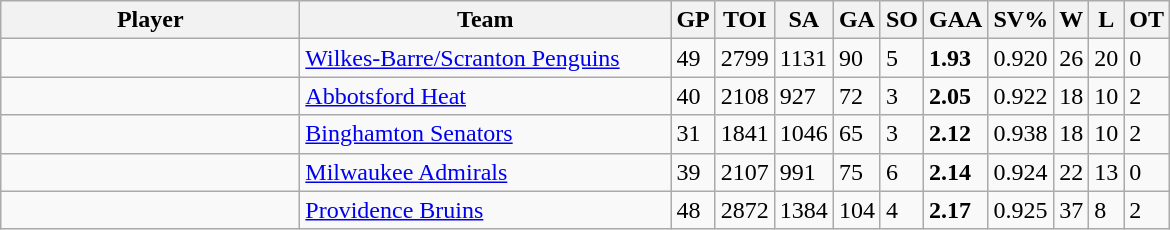<table class="wikitable sortable">
<tr>
<th style="width:12em">Player</th>
<th style="width:15em">Team</th>
<th>GP</th>
<th>TOI</th>
<th>SA</th>
<th>GA</th>
<th>SO</th>
<th>GAA</th>
<th>SV%</th>
<th>W</th>
<th>L</th>
<th>OT</th>
</tr>
<tr>
<td></td>
<td><a href='#'>Wilkes-Barre/Scranton Penguins</a></td>
<td>49</td>
<td>2799</td>
<td>1131</td>
<td>90</td>
<td>5</td>
<td><strong>1.93</strong></td>
<td>0.920</td>
<td>26</td>
<td>20</td>
<td>0</td>
</tr>
<tr>
<td></td>
<td><a href='#'>Abbotsford Heat</a></td>
<td>40</td>
<td>2108</td>
<td>927</td>
<td>72</td>
<td>3</td>
<td><strong>2.05</strong></td>
<td>0.922</td>
<td>18</td>
<td>10</td>
<td>2</td>
</tr>
<tr>
<td></td>
<td><a href='#'>Binghamton Senators</a></td>
<td>31</td>
<td>1841</td>
<td>1046</td>
<td>65</td>
<td>3</td>
<td><strong>2.12</strong></td>
<td>0.938</td>
<td>18</td>
<td>10</td>
<td>2</td>
</tr>
<tr>
<td></td>
<td><a href='#'>Milwaukee Admirals</a></td>
<td>39</td>
<td>2107</td>
<td>991</td>
<td>75</td>
<td>6</td>
<td><strong>2.14</strong></td>
<td>0.924</td>
<td>22</td>
<td>13</td>
<td>0</td>
</tr>
<tr>
<td></td>
<td><a href='#'>Providence Bruins</a></td>
<td>48</td>
<td>2872</td>
<td>1384</td>
<td>104</td>
<td>4</td>
<td><strong>2.17</strong></td>
<td>0.925</td>
<td>37</td>
<td>8</td>
<td>2</td>
</tr>
</table>
